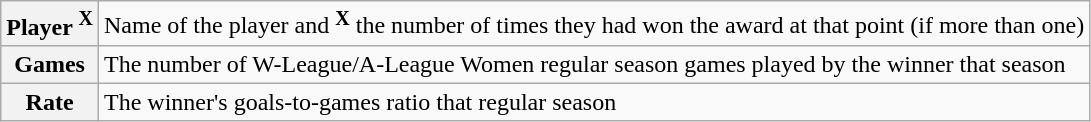<table class="wikitable plainrowheaders">
<tr>
<th scope="row"><strong>Player <sup>X</sup></strong></th>
<td>Name of the player and <strong><sup>X</sup></strong> the number of times they had won the award at that point (if more than one)</td>
</tr>
<tr>
<th scope="row" style="text-align:center"><strong>Games</strong></th>
<td>The number of W-League/A-League Women regular season games played by the winner that season</td>
</tr>
<tr>
<th scope="row" style="text-align:center"><strong>Rate</strong></th>
<td>The winner's goals-to-games ratio that regular season</td>
</tr>
</table>
